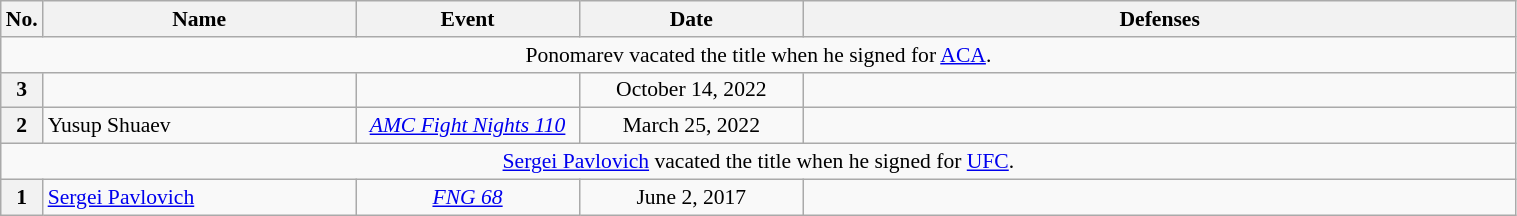<table class="wikitable" style="width:80%; font-size:90%;">
<tr>
<th style= width:1%;">No.</th>
<th style= width:21%;">Name</th>
<th style= width:15%;">Event</th>
<th style=width:15%;">Date</th>
<th style= width:48%;">Defenses</th>
</tr>
<tr>
<td style="text-align:center;" colspan="5">Ponomarev vacated the title when he signed for <a href='#'>ACA</a>. </td>
</tr>
<tr>
<th>3</th>
<td align=left></td>
<td align=center><em>  </em><br></td>
<td align=center>October 14, 2022</td>
<td align=left></td>
</tr>
<tr>
<th>2</th>
<td align=left> Yusup Shuaev<br></td>
<td align=center><em> <a href='#'>AMC Fight Nights 110</a> </em><br></td>
<td align=center>March 25, 2022</td>
<td align=left></td>
</tr>
<tr>
<td style="text-align:center;" colspan="5"><a href='#'>Sergei Pavlovich</a> vacated the title when he signed for <a href='#'>UFC</a>.</td>
</tr>
<tr>
<th>1</th>
<td align=left> <a href='#'>Sergei Pavlovich</a><br></td>
<td align=center><em> <a href='#'>FNG 68</a> </em><br></td>
<td align=center>June 2, 2017</td>
<td align=left></td>
</tr>
</table>
